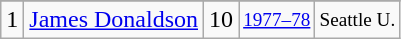<table class="wikitable">
<tr>
</tr>
<tr>
<td>1</td>
<td><a href='#'>James Donaldson</a></td>
<td>10</td>
<td style="font-size:80%;"><a href='#'>1977–78</a></td>
<td style="font-size:80%;">Seattle U.</td>
</tr>
</table>
